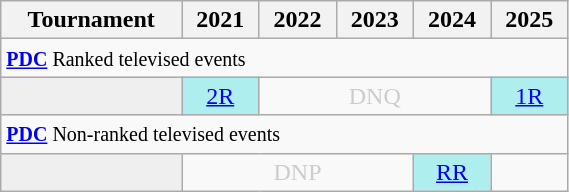<table class="wikitable" style="width:30%; margin:0">
<tr>
<th>Tournament</th>
<th>2021</th>
<th>2022</th>
<th>2023</th>
<th>2024</th>
<th>2025</th>
</tr>
<tr>
<td colspan="6" style="text-align:left"><small><strong><a href='#'>PDC</a> </strong>Ranked televised events</small></td>
</tr>
<tr>
<td style="background:#efefef;"></td>
<td style="text-align:center; background:#afeeee;"><a href='#'>2R</a></td>
<td colspan="3" style="text-align:center; color:#ccc;">DNQ</td>
<td style="text-align:center; background:#afeeee;"><a href='#'>1R</a></td>
</tr>
<tr>
<td colspan="6" style="text-align:left"><small><strong><a href='#'>PDC</a> </strong>Non-ranked televised events</small></td>
</tr>
<tr>
<td style="background:#efefef;"></td>
<td colspan="3" style="text-align:center; color:#ccc;">DNP</td>
<td style="text-align:center; background:#afeeee;"><a href='#'>RR</a></td>
<td></td>
</tr>
</table>
